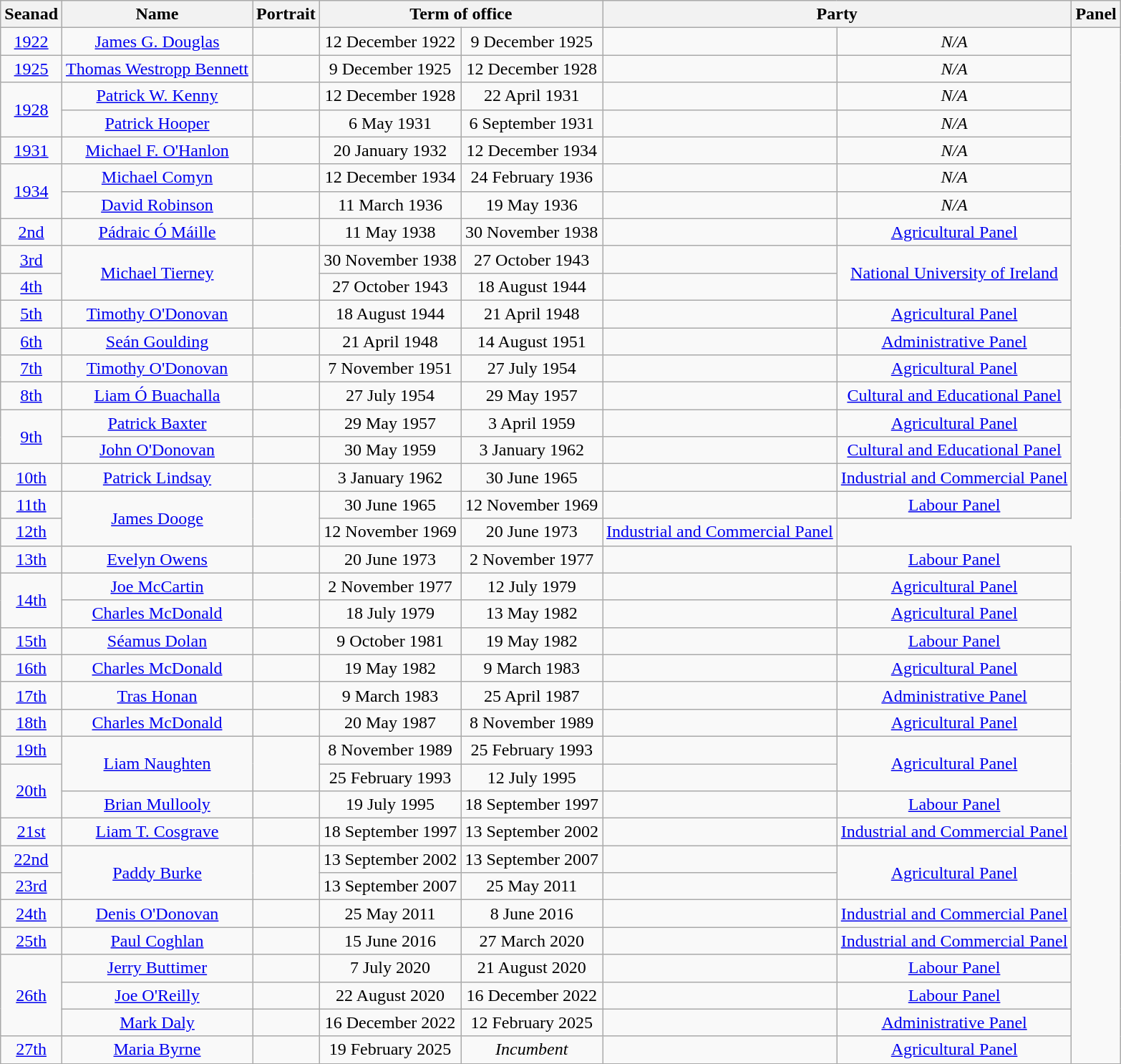<table class="wikitable" style="text-align:center">
<tr>
<th>Seanad</th>
<th>Name<br></th>
<th>Portrait</th>
<th colspan=2>Term of office</th>
<th colspan=2>Party</th>
<th>Panel</th>
</tr>
<tr>
<td><a href='#'>1922</a></td>
<td><a href='#'>James G. Douglas</a><br></td>
<td></td>
<td>12 December 1922</td>
<td>9 December 1925</td>
<td></td>
<td><em>N/A</em></td>
</tr>
<tr>
<td><a href='#'>1925</a></td>
<td><a href='#'>Thomas Westropp Bennett</a><br></td>
<td></td>
<td>9 December 1925</td>
<td>12 December 1928</td>
<td></td>
<td><em>N/A</em></td>
</tr>
<tr>
<td rowspan=2><a href='#'>1928</a></td>
<td><a href='#'>Patrick W. Kenny</a><br></td>
<td></td>
<td>12 December 1928</td>
<td>22 April 1931</td>
<td></td>
<td><em>N/A</em></td>
</tr>
<tr>
<td><a href='#'>Patrick Hooper</a><br></td>
<td></td>
<td>6 May 1931</td>
<td>6 September 1931</td>
<td></td>
<td><em>N/A</em></td>
</tr>
<tr>
<td><a href='#'>1931</a></td>
<td><a href='#'>Michael F. O'Hanlon</a><br></td>
<td></td>
<td>20 January 1932</td>
<td>12 December 1934</td>
<td></td>
<td><em>N/A</em></td>
</tr>
<tr>
<td rowspan=2><a href='#'>1934</a></td>
<td><a href='#'>Michael Comyn</a><br></td>
<td></td>
<td>12 December 1934</td>
<td>24 February 1936</td>
<td></td>
<td><em>N/A</em></td>
</tr>
<tr>
<td><a href='#'>David Robinson</a><br></td>
<td></td>
<td>11 March 1936</td>
<td>19 May 1936</td>
<td></td>
<td><em>N/A</em></td>
</tr>
<tr>
<td><a href='#'>2nd</a></td>
<td><a href='#'>Pádraic Ó Máille</a><br></td>
<td></td>
<td>11 May 1938</td>
<td>30 November 1938</td>
<td></td>
<td><a href='#'>Agricultural Panel</a></td>
</tr>
<tr>
<td><a href='#'>3rd</a></td>
<td rowspan=2><a href='#'>Michael Tierney</a><br></td>
<td rowspan=2></td>
<td>30 November 1938</td>
<td>27 October 1943</td>
<td></td>
<td rowspan=2><a href='#'>National University of Ireland</a></td>
</tr>
<tr>
<td><a href='#'>4th</a></td>
<td>27 October 1943</td>
<td>18 August 1944</td>
</tr>
<tr>
<td><a href='#'>5th</a></td>
<td><a href='#'>Timothy O'Donovan</a><br></td>
<td></td>
<td>18 August 1944</td>
<td>21 April 1948</td>
<td></td>
<td><a href='#'>Agricultural Panel</a></td>
</tr>
<tr>
<td><a href='#'>6th</a></td>
<td><a href='#'>Seán Goulding</a><br></td>
<td></td>
<td>21 April 1948</td>
<td>14 August 1951</td>
<td></td>
<td><a href='#'>Administrative Panel</a></td>
</tr>
<tr>
<td><a href='#'>7th</a></td>
<td><a href='#'>Timothy O'Donovan</a><br></td>
<td></td>
<td>7 November 1951</td>
<td>27 July 1954</td>
<td></td>
<td><a href='#'>Agricultural Panel</a></td>
</tr>
<tr>
<td><a href='#'>8th</a></td>
<td><a href='#'>Liam Ó Buachalla</a><br></td>
<td></td>
<td>27 July 1954</td>
<td>29 May 1957</td>
<td></td>
<td><a href='#'>Cultural and Educational Panel</a></td>
</tr>
<tr>
<td rowspan=2><a href='#'>9th</a></td>
<td><a href='#'>Patrick Baxter</a><br></td>
<td></td>
<td>29 May 1957</td>
<td>3 April 1959</td>
<td></td>
<td><a href='#'>Agricultural Panel</a></td>
</tr>
<tr>
<td><a href='#'>John O'Donovan</a><br></td>
<td></td>
<td>30 May 1959</td>
<td>3 January 1962</td>
<td></td>
<td><a href='#'>Cultural and Educational Panel</a></td>
</tr>
<tr>
<td><a href='#'>10th</a></td>
<td><a href='#'>Patrick Lindsay</a><br></td>
<td></td>
<td>3 January 1962</td>
<td>30 June 1965</td>
<td></td>
<td><a href='#'>Industrial and Commercial Panel</a></td>
</tr>
<tr>
<td><a href='#'>11th</a></td>
<td rowspan=2><a href='#'>James Dooge</a><br></td>
<td rowspan=2></td>
<td>30 June 1965</td>
<td>12 November 1969</td>
<td></td>
<td><a href='#'>Labour Panel</a></td>
</tr>
<tr>
<td><a href='#'>12th</a></td>
<td>12 November 1969</td>
<td>20 June 1973</td>
<td><a href='#'>Industrial and Commercial Panel</a></td>
</tr>
<tr>
<td><a href='#'>13th</a></td>
<td><a href='#'>Evelyn Owens</a><br></td>
<td></td>
<td>20 June 1973</td>
<td>2 November 1977</td>
<td></td>
<td><a href='#'>Labour Panel</a></td>
</tr>
<tr>
<td rowspan=2><a href='#'>14th</a></td>
<td><a href='#'>Joe McCartin</a><br></td>
<td></td>
<td>2 November 1977</td>
<td>12 July 1979</td>
<td></td>
<td><a href='#'>Agricultural Panel</a></td>
</tr>
<tr>
<td><a href='#'>Charles McDonald</a><br></td>
<td></td>
<td>18 July 1979</td>
<td>13 May 1982</td>
<td></td>
<td><a href='#'>Agricultural Panel</a></td>
</tr>
<tr>
<td><a href='#'>15th</a></td>
<td><a href='#'>Séamus Dolan</a><br></td>
<td></td>
<td>9 October 1981</td>
<td>19 May 1982</td>
<td></td>
<td><a href='#'>Labour Panel</a></td>
</tr>
<tr>
<td><a href='#'>16th</a></td>
<td><a href='#'>Charles McDonald</a><br></td>
<td></td>
<td>19 May 1982</td>
<td>9 March 1983</td>
<td></td>
<td><a href='#'>Agricultural Panel</a></td>
</tr>
<tr>
<td><a href='#'>17th</a></td>
<td><a href='#'>Tras Honan</a><br></td>
<td></td>
<td>9 March 1983</td>
<td>25 April 1987</td>
<td></td>
<td><a href='#'>Administrative Panel</a></td>
</tr>
<tr>
<td><a href='#'>18th</a></td>
<td><a href='#'>Charles McDonald</a><br></td>
<td></td>
<td>20 May 1987</td>
<td>8 November 1989</td>
<td></td>
<td><a href='#'>Agricultural Panel</a></td>
</tr>
<tr>
<td><a href='#'>19th</a></td>
<td rowspan=2><a href='#'>Liam Naughten</a><br></td>
<td rowspan=2></td>
<td>8 November 1989</td>
<td>25 February 1993</td>
<td></td>
<td rowspan=2><a href='#'>Agricultural Panel</a></td>
</tr>
<tr>
<td rowspan=2><a href='#'>20th</a></td>
<td>25 February 1993</td>
<td>12 July 1995</td>
</tr>
<tr>
<td><a href='#'>Brian Mullooly</a><br></td>
<td></td>
<td>19 July 1995</td>
<td>18 September 1997</td>
<td></td>
<td><a href='#'>Labour Panel</a></td>
</tr>
<tr>
<td><a href='#'>21st</a></td>
<td><a href='#'>Liam T. Cosgrave</a><br></td>
<td></td>
<td>18 September 1997</td>
<td>13 September 2002</td>
<td></td>
<td><a href='#'>Industrial and Commercial Panel</a></td>
</tr>
<tr>
<td><a href='#'>22nd</a></td>
<td rowspan=2><a href='#'>Paddy Burke</a><br></td>
<td rowspan=2></td>
<td>13 September 2002</td>
<td>13 September 2007</td>
<td></td>
<td rowspan=2><a href='#'>Agricultural Panel</a></td>
</tr>
<tr>
<td><a href='#'>23rd</a></td>
<td>13 September 2007</td>
<td>25 May 2011</td>
</tr>
<tr>
<td><a href='#'>24th</a></td>
<td><a href='#'>Denis O'Donovan</a><br></td>
<td></td>
<td>25 May 2011</td>
<td>8 June 2016</td>
<td></td>
<td><a href='#'>Industrial and Commercial Panel</a></td>
</tr>
<tr>
<td><a href='#'>25th</a></td>
<td><a href='#'>Paul Coghlan</a><br></td>
<td></td>
<td>15 June 2016</td>
<td>27 March 2020</td>
<td></td>
<td><a href='#'>Industrial and Commercial Panel</a></td>
</tr>
<tr>
<td rowspan=3><a href='#'>26th</a></td>
<td><a href='#'>Jerry Buttimer</a><br></td>
<td></td>
<td>7 July 2020</td>
<td>21 August 2020</td>
<td></td>
<td><a href='#'>Labour Panel</a></td>
</tr>
<tr>
<td><a href='#'>Joe O'Reilly</a><br></td>
<td></td>
<td>22 August 2020</td>
<td>16 December 2022</td>
<td></td>
<td><a href='#'>Labour Panel</a></td>
</tr>
<tr>
<td><a href='#'>Mark Daly</a><br></td>
<td></td>
<td>16 December 2022</td>
<td>12 February 2025</td>
<td></td>
<td><a href='#'>Administrative Panel</a></td>
</tr>
<tr>
<td><a href='#'>27th</a></td>
<td><a href='#'>Maria Byrne</a></td>
<td></td>
<td>19 February 2025</td>
<td><em>Incumbent</em></td>
<td></td>
<td><a href='#'>Agricultural Panel</a></td>
</tr>
</table>
